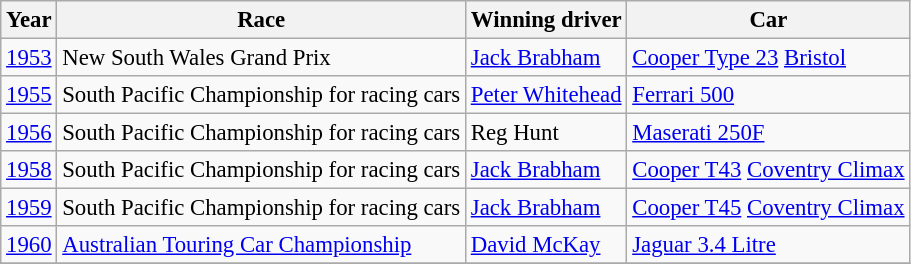<table class="wikitable" style="font-size: 95%;">
<tr>
<th>Year</th>
<th>Race</th>
<th>Winning driver</th>
<th>Car</th>
</tr>
<tr>
<td><a href='#'>1953</a></td>
<td>New South Wales Grand Prix</td>
<td><a href='#'>Jack Brabham</a></td>
<td><a href='#'>Cooper Type 23</a> <a href='#'>Bristol</a></td>
</tr>
<tr>
<td><a href='#'>1955</a></td>
<td>South Pacific Championship for racing cars</td>
<td><a href='#'>Peter Whitehead</a></td>
<td><a href='#'>Ferrari 500</a></td>
</tr>
<tr>
<td><a href='#'>1956</a></td>
<td>South Pacific Championship for racing cars</td>
<td>Reg Hunt</td>
<td><a href='#'>Maserati 250F</a></td>
</tr>
<tr>
<td><a href='#'>1958</a></td>
<td>South Pacific Championship for racing cars</td>
<td><a href='#'>Jack Brabham</a></td>
<td><a href='#'>Cooper T43</a> <a href='#'>Coventry Climax</a></td>
</tr>
<tr>
<td><a href='#'>1959</a></td>
<td>South Pacific Championship for racing cars</td>
<td><a href='#'>Jack Brabham</a></td>
<td><a href='#'>Cooper T45</a> <a href='#'>Coventry Climax</a></td>
</tr>
<tr>
<td><a href='#'>1960</a></td>
<td><a href='#'>Australian Touring Car Championship</a></td>
<td><a href='#'>David McKay</a></td>
<td><a href='#'>Jaguar 3.4 Litre</a></td>
</tr>
<tr>
</tr>
</table>
